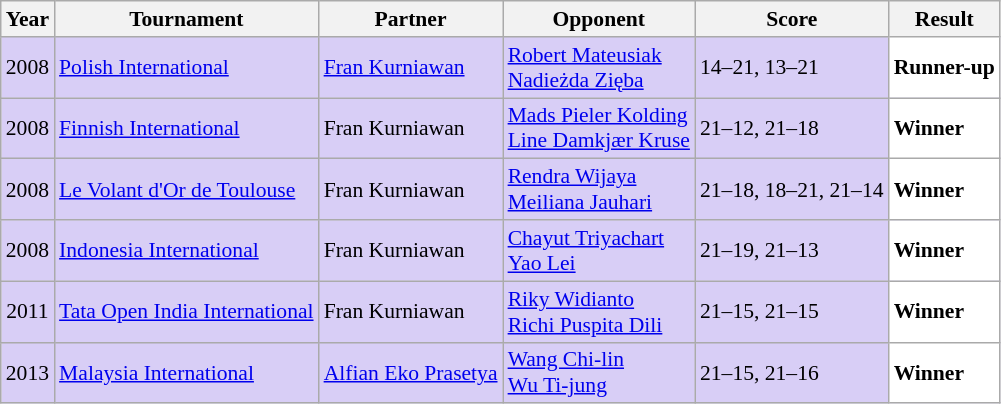<table class="sortable wikitable" style="font-size: 90%">
<tr>
<th>Year</th>
<th>Tournament</th>
<th>Partner</th>
<th>Opponent</th>
<th>Score</th>
<th>Result</th>
</tr>
<tr style="background:#D8CEF6">
<td align="center">2008</td>
<td align="left"><a href='#'>Polish International</a></td>
<td align="left"> <a href='#'>Fran Kurniawan</a></td>
<td align="left"> <a href='#'>Robert Mateusiak</a><br> <a href='#'>Nadieżda Zięba</a></td>
<td align="left">14–21, 13–21</td>
<td style="text-align:left; background:white"> <strong>Runner-up</strong></td>
</tr>
<tr style="background:#D8CEF6">
<td align="center">2008</td>
<td align="left"><a href='#'>Finnish International</a></td>
<td align="left"> Fran Kurniawan</td>
<td align="left"> <a href='#'>Mads Pieler Kolding</a><br> <a href='#'>Line Damkjær Kruse</a></td>
<td align="left">21–12, 21–18</td>
<td style="text-align:left; background:white"> <strong>Winner</strong></td>
</tr>
<tr style="background:#D8CEF6">
<td align="center">2008</td>
<td align="left"><a href='#'>Le Volant d'Or de Toulouse</a></td>
<td align="left"> Fran Kurniawan</td>
<td align="left"> <a href='#'>Rendra Wijaya</a><br> <a href='#'>Meiliana Jauhari</a></td>
<td align="left">21–18, 18–21, 21–14</td>
<td style="text-align:left; background:white"> <strong>Winner</strong></td>
</tr>
<tr style="background:#D8CEF6">
<td align="center">2008</td>
<td align="left"><a href='#'>Indonesia International</a></td>
<td align="left"> Fran Kurniawan</td>
<td align="left"> <a href='#'>Chayut Triyachart</a><br> <a href='#'>Yao Lei</a></td>
<td align="left">21–19, 21–13</td>
<td style="text-align:left; background:white"> <strong>Winner</strong></td>
</tr>
<tr style="background:#D8CEF6">
<td align="center">2011</td>
<td align="left"><a href='#'>Tata Open India International</a></td>
<td align="left"> Fran Kurniawan</td>
<td align="left"> <a href='#'>Riky Widianto</a><br> <a href='#'>Richi Puspita Dili</a></td>
<td align="left">21–15, 21–15</td>
<td style="text-align:left; background:white"> <strong>Winner</strong></td>
</tr>
<tr style="background:#D8CEF6">
<td align="center">2013</td>
<td align="left"><a href='#'>Malaysia International</a></td>
<td align="left"> <a href='#'>Alfian Eko Prasetya</a></td>
<td align="left"> <a href='#'>Wang Chi-lin</a><br> <a href='#'>Wu Ti-jung</a></td>
<td align="left">21–15, 21–16</td>
<td style="text-align:left; background:white"> <strong>Winner</strong></td>
</tr>
</table>
